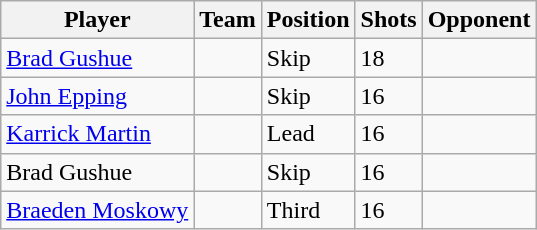<table class="wikitable sortable">
<tr>
<th>Player</th>
<th>Team</th>
<th>Position</th>
<th>Shots</th>
<th>Opponent</th>
</tr>
<tr>
<td><a href='#'>Brad Gushue</a></td>
<td></td>
<td data-sort-value="4">Skip</td>
<td>18</td>
<td></td>
</tr>
<tr>
<td><a href='#'>John Epping</a></td>
<td></td>
<td data-sort-value="4">Skip</td>
<td>16</td>
<td></td>
</tr>
<tr>
<td><a href='#'>Karrick Martin</a></td>
<td></td>
<td data-sort-vaLue="1">Lead</td>
<td>16</td>
<td></td>
</tr>
<tr>
<td>Brad Gushue</td>
<td></td>
<td data-sort-value="4">Skip</td>
<td>16</td>
<td></td>
</tr>
<tr>
<td><a href='#'>Braeden Moskowy</a></td>
<td></td>
<td data-sort-value="3">Third</td>
<td>16</td>
<td></td>
</tr>
</table>
